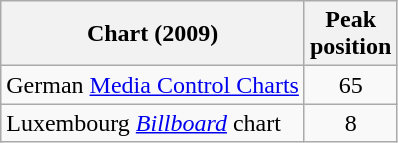<table class="wikitable">
<tr>
<th align="left">Chart (2009)</th>
<th align="left">Peak<br>position</th>
</tr>
<tr>
<td align="left">German <a href='#'>Media Control Charts</a></td>
<td align="center">65</td>
</tr>
<tr>
<td align="left">Luxembourg <em><a href='#'>Billboard</a></em> chart</td>
<td align="center">8</td>
</tr>
</table>
